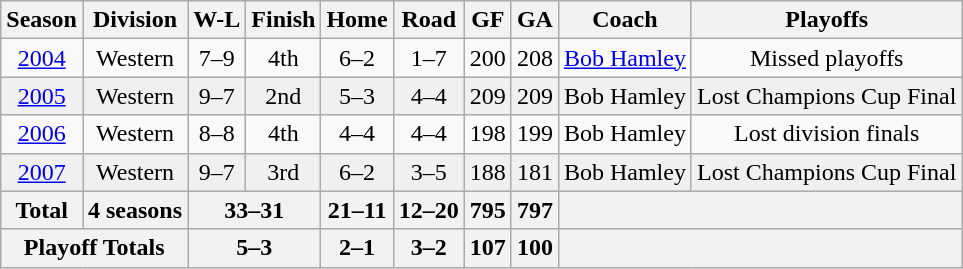<table class="wikitable">
<tr>
<th>Season</th>
<th>Division</th>
<th>W-L</th>
<th>Finish</th>
<th>Home</th>
<th>Road</th>
<th>GF</th>
<th>GA</th>
<th>Coach</th>
<th>Playoffs</th>
</tr>
<tr align="center">
<td><a href='#'>2004</a></td>
<td>Western</td>
<td>7–9</td>
<td>4th</td>
<td>6–2</td>
<td>1–7</td>
<td>200</td>
<td>208</td>
<td><a href='#'>Bob Hamley</a></td>
<td>Missed playoffs</td>
</tr>
<tr align="center" bgcolor="#f0f0f0">
<td><a href='#'>2005</a></td>
<td>Western</td>
<td>9–7</td>
<td>2nd</td>
<td>5–3</td>
<td>4–4</td>
<td>209</td>
<td>209</td>
<td>Bob Hamley</td>
<td>Lost Champions Cup Final</td>
</tr>
<tr align="center">
<td><a href='#'>2006</a></td>
<td>Western</td>
<td>8–8</td>
<td>4th</td>
<td>4–4</td>
<td>4–4</td>
<td>198</td>
<td>199</td>
<td>Bob Hamley</td>
<td>Lost division finals</td>
</tr>
<tr align="center" bgcolor="#f0f0f0">
<td><a href='#'>2007</a></td>
<td>Western</td>
<td>9–7</td>
<td>3rd</td>
<td>6–2</td>
<td>3–5</td>
<td>188</td>
<td>181</td>
<td>Bob Hamley</td>
<td>Lost Champions Cup Final</td>
</tr>
<tr align="center" bgcolor="#e0e0e0">
<th>Total</th>
<th>4 seasons</th>
<th colspan="2">33–31</th>
<th>21–11</th>
<th>12–20</th>
<th>795</th>
<th>797</th>
<th colspan="2"></th>
</tr>
<tr align="center">
<th colspan="2">Playoff Totals</th>
<th colspan="2">5–3</th>
<th>2–1</th>
<th>3–2</th>
<th>107</th>
<th>100</th>
<th colspan="2"></th>
</tr>
</table>
